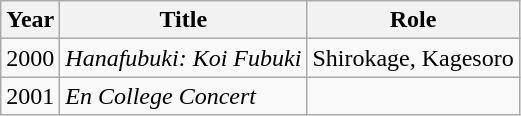<table class="wikitable">
<tr>
<th>Year</th>
<th>Title</th>
<th>Role</th>
</tr>
<tr>
<td>2000</td>
<td><em>Hanafubuki: Koi Fubuki</em></td>
<td>Shirokage, Kagesoro</td>
</tr>
<tr>
<td>2001</td>
<td><em>En College Concert</em></td>
<td></td>
</tr>
</table>
